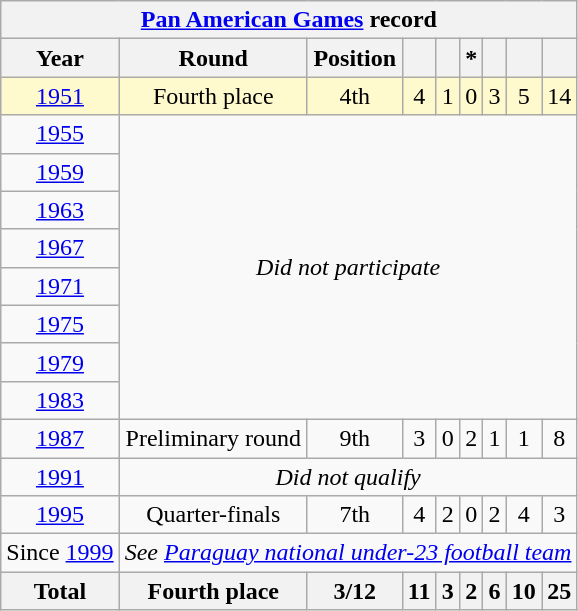<table class="wikitable" style="text-align: center;">
<tr>
<th colspan=9><a href='#'>Pan American Games</a> record</th>
</tr>
<tr>
<th>Year</th>
<th>Round</th>
<th>Position</th>
<th></th>
<th></th>
<th>*</th>
<th></th>
<th></th>
<th></th>
</tr>
<tr style="background:LemonChiffon;">
<td> <a href='#'>1951</a></td>
<td>Fourth place</td>
<td>4th</td>
<td>4</td>
<td>1</td>
<td>0</td>
<td>3</td>
<td>5</td>
<td>14</td>
</tr>
<tr>
<td> <a href='#'>1955</a></td>
<td colspan=8 rowspan=8><em>Did not participate</em></td>
</tr>
<tr>
<td> <a href='#'>1959</a></td>
</tr>
<tr>
<td> <a href='#'>1963</a></td>
</tr>
<tr>
<td> <a href='#'>1967</a></td>
</tr>
<tr>
<td> <a href='#'>1971</a></td>
</tr>
<tr>
<td> <a href='#'>1975</a></td>
</tr>
<tr>
<td> <a href='#'>1979</a></td>
</tr>
<tr>
<td> <a href='#'>1983</a></td>
</tr>
<tr>
<td> <a href='#'>1987</a></td>
<td>Preliminary round</td>
<td>9th</td>
<td>3</td>
<td>0</td>
<td>2</td>
<td>1</td>
<td>1</td>
<td>8</td>
</tr>
<tr>
<td> <a href='#'>1991</a></td>
<td colspan=8><em>Did not qualify</em></td>
</tr>
<tr>
<td> <a href='#'>1995</a></td>
<td>Quarter-finals</td>
<td>7th</td>
<td>4</td>
<td>2</td>
<td>0</td>
<td>2</td>
<td>4</td>
<td>3</td>
</tr>
<tr>
<td>Since <a href='#'>1999</a></td>
<td colspan=8><em>See <a href='#'>Paraguay national under-23 football team</a></em></td>
</tr>
<tr>
<th>Total</th>
<th>Fourth place</th>
<th>3/12</th>
<th>11</th>
<th>3</th>
<th>2</th>
<th>6</th>
<th>10</th>
<th>25</th>
</tr>
</table>
